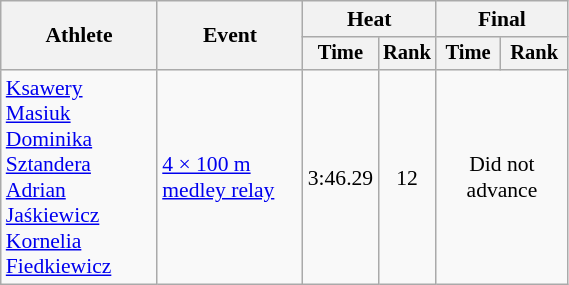<table class="wikitable" style="text-align:center; font-size:90%; width:30%;">
<tr>
<th rowspan="2">Athlete</th>
<th rowspan="2">Event</th>
<th colspan="2">Heat</th>
<th colspan="2">Final</th>
</tr>
<tr style="font-size:95%">
<th>Time</th>
<th>Rank</th>
<th>Time</th>
<th>Rank</th>
</tr>
<tr>
<td align=left><a href='#'>Ksawery Masiuk</a><br><a href='#'>Dominika Sztandera</a><br><a href='#'>Adrian Jaśkiewicz</a><br><a href='#'>Kornelia Fiedkiewicz</a></td>
<td align=left><a href='#'>4 × 100 m medley relay</a></td>
<td>3:46.29</td>
<td>12</td>
<td colspan="2">Did not advance</td>
</tr>
</table>
